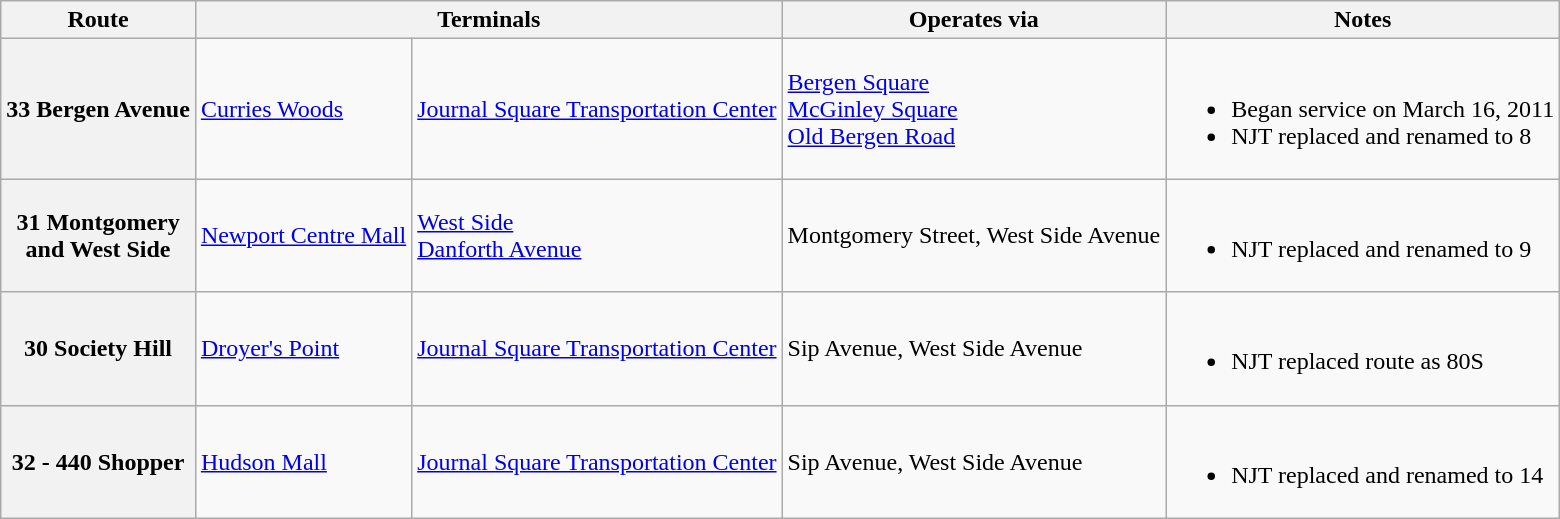<table class="wikitable" style="font-size: 100%;" |>
<tr>
<th>Route</th>
<th colspan=2>Terminals</th>
<th>Operates via</th>
<th>Notes</th>
</tr>
<tr>
<th>33 Bergen Avenue</th>
<td><a href='#'>Curries Woods</a></td>
<td><a href='#'>Journal Square Transportation Center</a></td>
<td><a href='#'>Bergen Square</a><br><a href='#'>McGinley Square</a><br><a href='#'>Old Bergen Road</a></td>
<td><br><ul><li>Began service on March 16, 2011</li><li>NJT replaced and renamed to 8 </li></ul></td>
</tr>
<tr>
<th>31 Montgomery<br>and West Side</th>
<td><a href='#'>Newport Centre Mall</a></td>
<td><a href='#'>West Side</a><br><a href='#'>Danforth Avenue</a></td>
<td>Montgomery Street, West Side Avenue</td>
<td><br><ul><li>NJT replaced and renamed to 9 </li></ul></td>
</tr>
<tr>
<th>30 Society Hill</th>
<td><a href='#'>Droyer's Point</a></td>
<td><a href='#'>Journal Square Transportation Center</a></td>
<td>Sip Avenue, West Side Avenue</td>
<td><br><ul><li>NJT replaced route as 80S </li></ul></td>
</tr>
<tr>
<th>32 - 440 Shopper</th>
<td><a href='#'>Hudson Mall</a></td>
<td><a href='#'>Journal Square Transportation Center</a></td>
<td>Sip Avenue, West Side Avenue</td>
<td><br><ul><li>NJT replaced and renamed to 14 </li></ul></td>
</tr>
</table>
